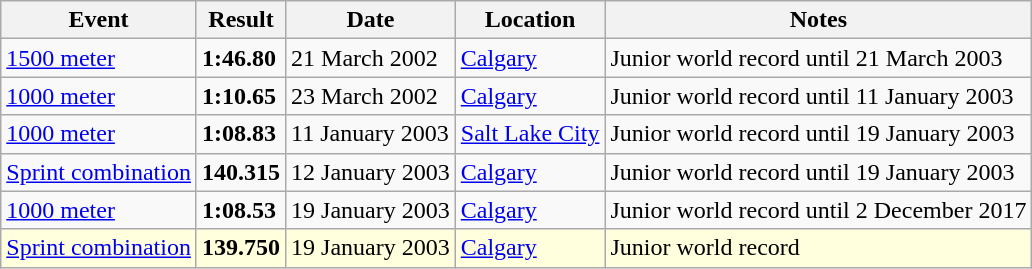<table class="wikitable">
<tr align="left">
<th>Event</th>
<th>Result</th>
<th>Date</th>
<th>Location</th>
<th>Notes</th>
</tr>
<tr>
<td><a href='#'>1500 meter</a></td>
<td><strong>1:46.80</strong></td>
<td>21 March 2002</td>
<td><a href='#'>Calgary</a></td>
<td>Junior world record until 21 March 2003</td>
</tr>
<tr>
<td><a href='#'>1000 meter</a></td>
<td><strong>1:10.65</strong></td>
<td>23 March 2002</td>
<td><a href='#'>Calgary</a></td>
<td>Junior world record until 11 January 2003</td>
</tr>
<tr>
<td><a href='#'>1000 meter</a></td>
<td><strong>1:08.83</strong></td>
<td>11 January 2003</td>
<td><a href='#'>Salt Lake City</a></td>
<td>Junior world record until 19 January 2003</td>
</tr>
<tr>
<td><a href='#'>Sprint combination</a></td>
<td><strong>140.315</strong></td>
<td>12 January 2003</td>
<td><a href='#'>Calgary</a></td>
<td>Junior world record until 19 January 2003</td>
</tr>
<tr>
<td><a href='#'>1000 meter</a></td>
<td><strong>1:08.53</strong></td>
<td>19 January 2003</td>
<td><a href='#'>Calgary</a></td>
<td>Junior world record until 2 December 2017</td>
</tr>
<tr bgcolor=#FFFFDD>
<td><a href='#'>Sprint combination</a></td>
<td><strong>139.750</strong></td>
<td>19 January 2003</td>
<td><a href='#'>Calgary</a></td>
<td>Junior world record</td>
</tr>
</table>
